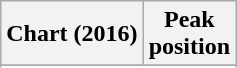<table class="wikitable sortable plainrowheaders">
<tr>
<th scope="col">Chart (2016)</th>
<th scope="col">Peak<br>position</th>
</tr>
<tr>
</tr>
<tr>
</tr>
<tr>
</tr>
<tr>
</tr>
</table>
